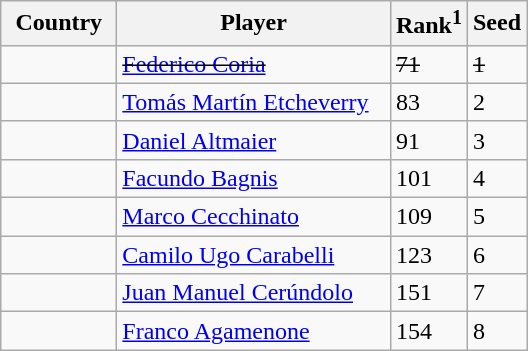<table class="sortable wikitable">
<tr>
<th width="70">Country</th>
<th width="175">Player</th>
<th>Rank<sup>1</sup></th>
<th>Seed</th>
</tr>
<tr>
<td><s></s></td>
<td><s><a href='#'>Federico Coria</a></s></td>
<td><s>71</s></td>
<td><s>1</s></td>
</tr>
<tr>
<td></td>
<td><a href='#'>Tomás Martín Etcheverry</a></td>
<td>83</td>
<td>2</td>
</tr>
<tr>
<td></td>
<td><a href='#'>Daniel Altmaier</a></td>
<td>91</td>
<td>3</td>
</tr>
<tr>
<td></td>
<td><a href='#'>Facundo Bagnis</a></td>
<td>101</td>
<td>4</td>
</tr>
<tr>
<td></td>
<td><a href='#'>Marco Cecchinato</a></td>
<td>109</td>
<td>5</td>
</tr>
<tr>
<td></td>
<td><a href='#'>Camilo Ugo Carabelli</a></td>
<td>123</td>
<td>6</td>
</tr>
<tr>
<td></td>
<td><a href='#'>Juan Manuel Cerúndolo</a></td>
<td>151</td>
<td>7</td>
</tr>
<tr>
<td></td>
<td><a href='#'>Franco Agamenone</a></td>
<td>154</td>
<td>8</td>
</tr>
</table>
